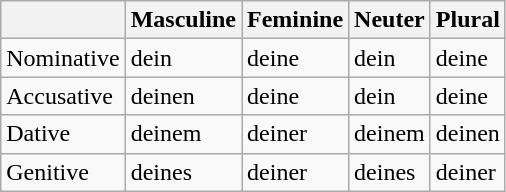<table class="wikitable">
<tr>
<th></th>
<th>Masculine</th>
<th>Feminine</th>
<th>Neuter</th>
<th>Plural</th>
</tr>
<tr>
<td>Nominative</td>
<td>dein</td>
<td>deine</td>
<td>dein</td>
<td>deine</td>
</tr>
<tr>
<td>Accusative</td>
<td>deinen</td>
<td>deine</td>
<td>dein</td>
<td>deine</td>
</tr>
<tr>
<td>Dative</td>
<td>deinem</td>
<td>deiner</td>
<td>deinem</td>
<td>deinen</td>
</tr>
<tr>
<td>Genitive</td>
<td>deines</td>
<td>deiner</td>
<td>deines</td>
<td>deiner</td>
</tr>
</table>
